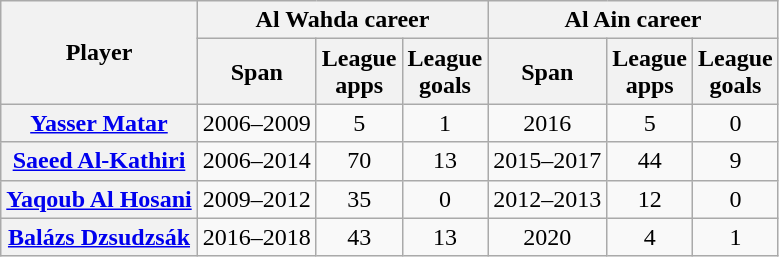<table class="wikitable plainrowheaders" style="text-align:center">
<tr>
<th rowspan="2" scope="col">Player</th>
<th colspan="3" scope="col">Al Wahda career</th>
<th colspan="3" scope="col">Al Ain career</th>
</tr>
<tr>
<th scope="col">Span</th>
<th scope="col">League<br>apps</th>
<th scope="col">League<br>goals</th>
<th scope="col">Span</th>
<th scope="col">League<br>apps</th>
<th scope="col">League<br>goals</th>
</tr>
<tr>
<th scope="row" align="left"> <a href='#'>Yasser Matar</a></th>
<td>2006–2009</td>
<td>5</td>
<td>1</td>
<td>2016</td>
<td>5</td>
<td>0</td>
</tr>
<tr>
<th scope="row" align="left"> <a href='#'>Saeed Al-Kathiri</a></th>
<td>2006–2014</td>
<td>70</td>
<td>13</td>
<td>2015–2017</td>
<td>44</td>
<td>9</td>
</tr>
<tr>
<th scope="row" align="left"> <a href='#'>Yaqoub Al Hosani</a></th>
<td>2009–2012</td>
<td>35</td>
<td>0</td>
<td>2012–2013</td>
<td>12</td>
<td>0</td>
</tr>
<tr>
<th scope="row" align="left"> <a href='#'>Balázs Dzsudzsák</a></th>
<td>2016–2018</td>
<td>43</td>
<td>13</td>
<td>2020</td>
<td>4</td>
<td>1</td>
</tr>
</table>
